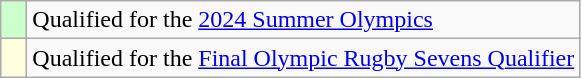<table class="wikitable" style="text-align: left;">
<tr>
<td width=10px bgcolor=#ccffcc></td>
<td>Qualified for the <a href='#'>2024 Summer Olympics</a></td>
</tr>
<tr>
<td width=10px bgcolor=#ffffdd></td>
<td>Qualified for the <a href='#'>Final Olympic Rugby Sevens Qualifier</a></td>
</tr>
</table>
